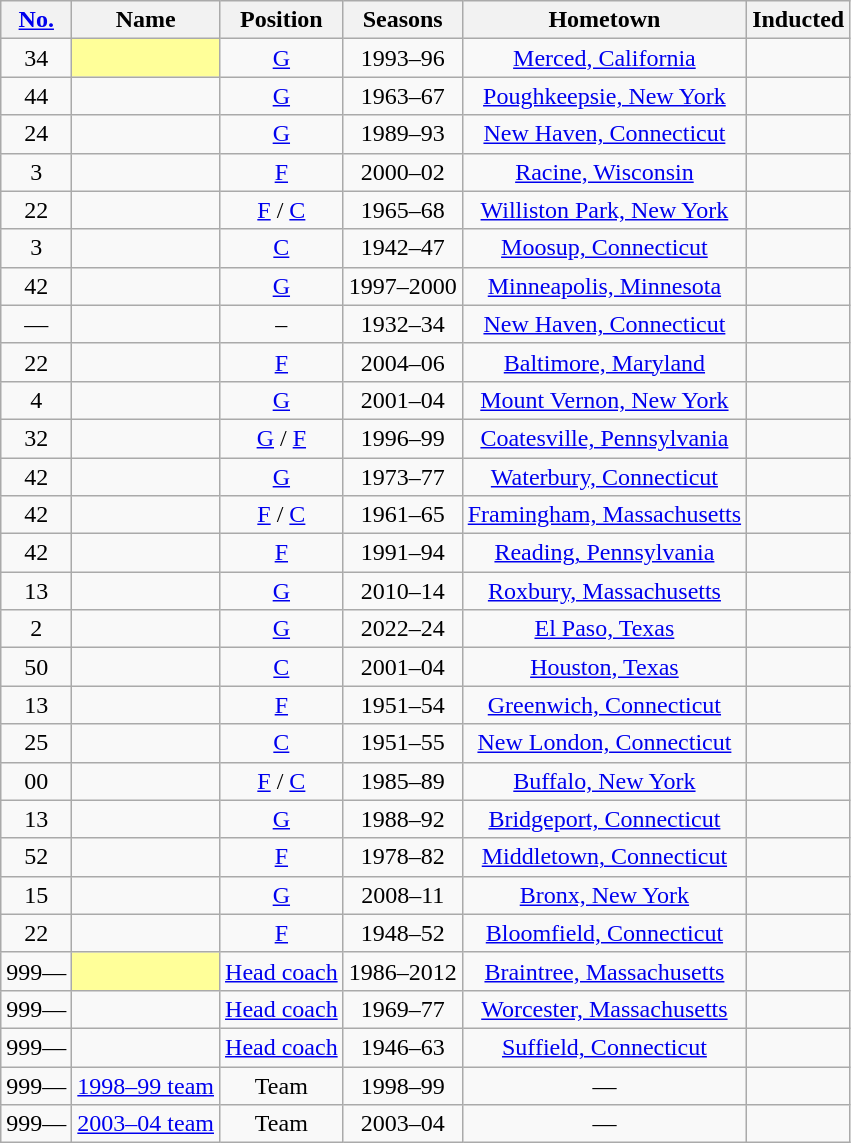<table class="wikitable sortable" style="text-align:center">
<tr>
<th ! scope="col" style="text-align:center;"><strong><a href='#'>No.</a></strong></th>
<th ! scope="col" style="text-align:center;"><strong>Name</strong></th>
<th ! scope="col" style="text-align:center;"><strong>Position</strong></th>
<th ! scope="col" style="text-align:center;"><strong>Seasons</strong></th>
<th ! scope="col" style="text-align:center;"><strong>Hometown</strong></th>
<th ! scope="col" style="text-align:center;"><strong>Inducted</strong></th>
</tr>
<tr>
<td>34</td>
<td style="background:#ff9;"></td>
<td><a href='#'>G</a></td>
<td>1993–96</td>
<td><a href='#'>Merced, California</a></td>
<td></td>
</tr>
<tr>
<td>44</td>
<td></td>
<td><a href='#'>G</a></td>
<td>1963–67</td>
<td><a href='#'>Poughkeepsie, New York</a></td>
<td></td>
</tr>
<tr>
<td>24</td>
<td></td>
<td><a href='#'>G</a></td>
<td>1989–93</td>
<td><a href='#'>New Haven, Connecticut</a></td>
<td></td>
</tr>
<tr>
<td>3</td>
<td></td>
<td><a href='#'>F</a></td>
<td>2000–02</td>
<td><a href='#'>Racine, Wisconsin</a></td>
<td></td>
</tr>
<tr>
<td>22</td>
<td></td>
<td><a href='#'>F</a> / <a href='#'>C</a></td>
<td>1965–68</td>
<td><a href='#'>Williston Park, New York</a></td>
<td></td>
</tr>
<tr>
<td>3</td>
<td></td>
<td><a href='#'>C</a></td>
<td>1942–47</td>
<td><a href='#'>Moosup, Connecticut</a></td>
<td></td>
</tr>
<tr>
<td>42</td>
<td></td>
<td><a href='#'>G</a></td>
<td>1997–2000</td>
<td><a href='#'>Minneapolis, Minnesota</a></td>
<td></td>
</tr>
<tr>
<td>—</td>
<td></td>
<td>–</td>
<td>1932–34</td>
<td><a href='#'>New Haven, Connecticut</a></td>
<td></td>
</tr>
<tr>
<td>22</td>
<td></td>
<td><a href='#'>F</a></td>
<td>2004–06</td>
<td><a href='#'>Baltimore, Maryland</a></td>
<td></td>
</tr>
<tr>
<td>4</td>
<td></td>
<td><a href='#'>G</a></td>
<td>2001–04</td>
<td><a href='#'>Mount Vernon, New York</a></td>
<td></td>
</tr>
<tr>
<td>32</td>
<td></td>
<td><a href='#'>G</a> / <a href='#'>F</a></td>
<td>1996–99</td>
<td><a href='#'>Coatesville, Pennsylvania</a></td>
<td></td>
</tr>
<tr>
<td>42</td>
<td></td>
<td><a href='#'>G</a></td>
<td>1973–77</td>
<td><a href='#'>Waterbury, Connecticut</a></td>
<td></td>
</tr>
<tr>
<td>42</td>
<td></td>
<td><a href='#'>F</a> / <a href='#'>C</a></td>
<td>1961–65</td>
<td><a href='#'>Framingham, Massachusetts</a></td>
<td></td>
</tr>
<tr>
<td>42</td>
<td></td>
<td><a href='#'>F</a></td>
<td>1991–94</td>
<td><a href='#'>Reading, Pennsylvania</a></td>
<td></td>
</tr>
<tr>
<td>13</td>
<td></td>
<td><a href='#'>G</a></td>
<td>2010–14</td>
<td><a href='#'>Roxbury, Massachusetts</a></td>
<td></td>
</tr>
<tr>
<td>2</td>
<td></td>
<td><a href='#'>G</a></td>
<td>2022–24</td>
<td><a href='#'>El Paso, Texas</a></td>
<td></td>
</tr>
<tr>
<td>50</td>
<td></td>
<td><a href='#'>C</a></td>
<td>2001–04</td>
<td><a href='#'>Houston, Texas</a></td>
<td></td>
</tr>
<tr>
<td>13</td>
<td></td>
<td><a href='#'>F</a></td>
<td>1951–54</td>
<td><a href='#'>Greenwich, Connecticut</a></td>
<td></td>
</tr>
<tr>
<td>25</td>
<td></td>
<td><a href='#'>C</a></td>
<td>1951–55</td>
<td><a href='#'>New London, Connecticut</a></td>
<td></td>
</tr>
<tr>
<td>00</td>
<td></td>
<td><a href='#'>F</a> / <a href='#'>C</a></td>
<td>1985–89</td>
<td><a href='#'>Buffalo, New York</a></td>
<td></td>
</tr>
<tr>
<td>13</td>
<td></td>
<td><a href='#'>G</a></td>
<td>1988–92</td>
<td><a href='#'>Bridgeport, Connecticut</a></td>
<td></td>
</tr>
<tr>
<td>52</td>
<td></td>
<td><a href='#'>F</a></td>
<td>1978–82</td>
<td><a href='#'>Middletown, Connecticut</a></td>
<td></td>
</tr>
<tr>
<td>15</td>
<td></td>
<td><a href='#'>G</a></td>
<td>2008–11</td>
<td><a href='#'>Bronx, New York</a></td>
<td></td>
</tr>
<tr>
<td>22</td>
<td></td>
<td><a href='#'>F</a></td>
<td>1948–52</td>
<td><a href='#'>Bloomfield, Connecticut</a></td>
<td></td>
</tr>
<tr>
<td><span>999</span>—</td>
<td style="background:#ff9;"></td>
<td><a href='#'>Head coach</a></td>
<td>1986–2012</td>
<td><a href='#'>Braintree, Massachusetts</a></td>
<td></td>
</tr>
<tr>
<td><span>999</span>—</td>
<td></td>
<td><a href='#'>Head coach</a></td>
<td>1969–77</td>
<td><a href='#'>Worcester, Massachusetts</a></td>
<td></td>
</tr>
<tr>
<td><span>999</span>—</td>
<td></td>
<td><a href='#'>Head coach</a></td>
<td>1946–63</td>
<td><a href='#'>Suffield, Connecticut</a></td>
<td></td>
</tr>
<tr>
<td><span>999</span>—</td>
<td><a href='#'>1998–99 team</a></td>
<td>Team</td>
<td>1998–99</td>
<td>—</td>
<td></td>
</tr>
<tr>
<td><span>999</span>—</td>
<td><a href='#'>2003–04 team</a></td>
<td>Team</td>
<td>2003–04</td>
<td>—</td>
<td></td>
</tr>
</table>
